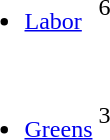<table>
<tr>
<td><br><ul><li><a href='#'>Labor</a></li></ul></td>
<td><div>6</div></td>
</tr>
<tr>
<td><br><ul><li><a href='#'>Greens</a></li></ul></td>
<td><div>3</div></td>
</tr>
</table>
